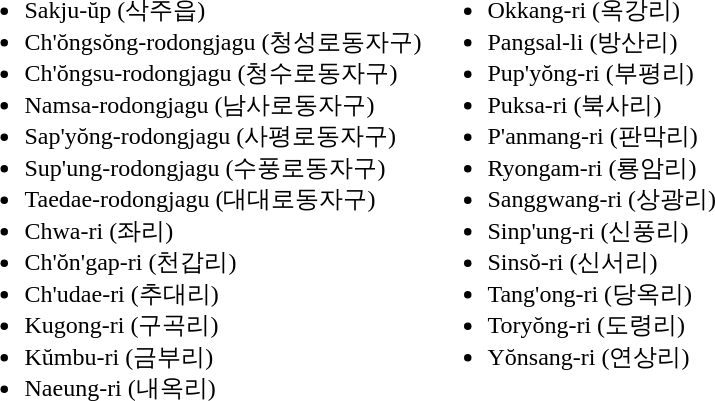<table>
<tr>
<td valign="top"><br><ul><li>Sakju-ŭp (삭주읍)</li><li>Ch'ŏngsŏng-rodongjagu (청성로동자구)</li><li>Ch'ŏngsu-rodongjagu (청수로동자구)</li><li>Namsa-rodongjagu (남사로동자구)</li><li>Sap'yŏng-rodongjagu (사평로동자구)</li><li>Sup'ung-rodongjagu (수풍로동자구)</li><li>Taedae-rodongjagu (대대로동자구)</li><li>Chwa-ri (좌리)</li><li>Ch'ŏn'gap-ri (천갑리)</li><li>Ch'udae-ri (추대리)</li><li>Kugong-ri (구곡리)</li><li>Kŭmbu-ri (금부리)</li><li>Naeung-ri (내옥리)</li></ul></td>
<td valign="top"><br><ul><li>Okkang-ri (옥강리)</li><li>Pangsal-li (방산리)</li><li>Pup'yŏng-ri (부평리)</li><li>Puksa-ri (북사리)</li><li>P'anmang-ri (판막리)</li><li>Ryongam-ri (룡암리)</li><li>Sanggwang-ri (상광리)</li><li>Sinp'ung-ri (신풍리)</li><li>Sinsŏ-ri (신서리)</li><li>Tang'ong-ri (당옥리)</li><li>Toryŏng-ri (도령리)</li><li>Yŏnsang-ri (연상리)</li></ul></td>
</tr>
</table>
